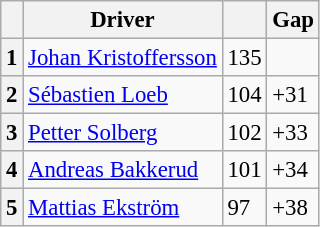<table class="wikitable" style="font-size: 95%;">
<tr>
<th></th>
<th>Driver</th>
<th></th>
<th>Gap</th>
</tr>
<tr>
<th>1</th>
<td> <a href='#'>Johan Kristoffersson</a></td>
<td>135</td>
<td></td>
</tr>
<tr>
<th>2</th>
<td> <a href='#'>Sébastien Loeb</a></td>
<td>104</td>
<td>+31</td>
</tr>
<tr>
<th>3</th>
<td> <a href='#'>Petter Solberg</a></td>
<td>102</td>
<td>+33</td>
</tr>
<tr>
<th>4</th>
<td> <a href='#'>Andreas Bakkerud</a></td>
<td>101</td>
<td>+34</td>
</tr>
<tr>
<th>5</th>
<td> <a href='#'>Mattias Ekström</a></td>
<td>97</td>
<td>+38</td>
</tr>
</table>
